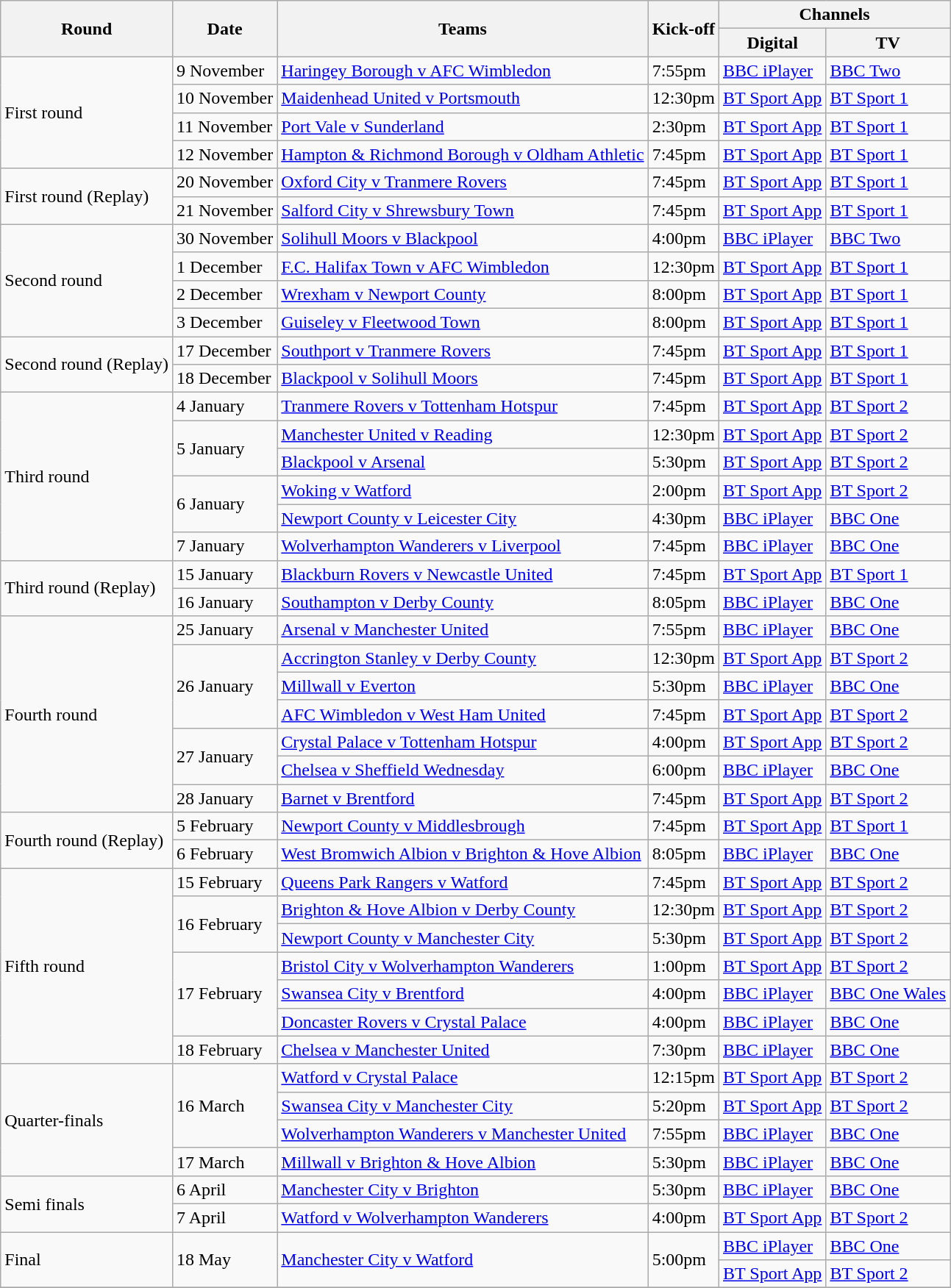<table class="wikitable">
<tr>
<th rowspan=2>Round</th>
<th rowspan=2>Date</th>
<th rowspan=2>Teams</th>
<th rowspan=2>Kick-off</th>
<th colspan=2>Channels</th>
</tr>
<tr>
<th>Digital</th>
<th>TV</th>
</tr>
<tr>
<td rowspan=4>First round</td>
<td>9 November</td>
<td><a href='#'>Haringey Borough v AFC Wimbledon</a></td>
<td>7:55pm</td>
<td><a href='#'>BBC iPlayer</a></td>
<td><a href='#'>BBC Two</a></td>
</tr>
<tr>
<td>10 November</td>
<td><a href='#'>Maidenhead United v Portsmouth</a></td>
<td>12:30pm</td>
<td><a href='#'>BT Sport App</a></td>
<td><a href='#'>BT Sport 1</a></td>
</tr>
<tr>
<td>11 November</td>
<td><a href='#'>Port Vale v Sunderland</a></td>
<td>2:30pm</td>
<td><a href='#'>BT Sport App</a></td>
<td><a href='#'>BT Sport 1</a></td>
</tr>
<tr>
<td>12 November</td>
<td><a href='#'>Hampton & Richmond Borough v Oldham Athletic</a></td>
<td>7:45pm</td>
<td><a href='#'>BT Sport App</a></td>
<td><a href='#'>BT Sport 1</a></td>
</tr>
<tr>
<td rowspan=2>First round (Replay)</td>
<td>20 November</td>
<td><a href='#'>Oxford City v Tranmere Rovers</a></td>
<td>7:45pm</td>
<td><a href='#'>BT Sport App</a></td>
<td><a href='#'>BT Sport 1</a></td>
</tr>
<tr>
<td>21 November</td>
<td><a href='#'>Salford City v Shrewsbury Town</a></td>
<td>7:45pm</td>
<td><a href='#'>BT Sport App</a></td>
<td><a href='#'>BT Sport 1</a></td>
</tr>
<tr>
<td rowspan=4>Second round</td>
<td>30 November</td>
<td><a href='#'>Solihull Moors v Blackpool</a></td>
<td>4:00pm</td>
<td><a href='#'>BBC iPlayer</a></td>
<td><a href='#'>BBC Two</a></td>
</tr>
<tr>
<td>1 December</td>
<td><a href='#'>F.C. Halifax Town v AFC Wimbledon</a></td>
<td>12:30pm</td>
<td><a href='#'>BT Sport App</a></td>
<td><a href='#'>BT Sport 1</a></td>
</tr>
<tr>
<td>2 December</td>
<td><a href='#'>Wrexham v Newport County</a></td>
<td>8:00pm</td>
<td><a href='#'>BT Sport App</a></td>
<td><a href='#'>BT Sport 1</a></td>
</tr>
<tr>
<td>3 December</td>
<td><a href='#'>Guiseley v Fleetwood Town</a></td>
<td>8:00pm</td>
<td><a href='#'>BT Sport App</a></td>
<td><a href='#'>BT Sport 1</a></td>
</tr>
<tr>
<td rowspan=2>Second round (Replay)</td>
<td>17 December</td>
<td><a href='#'>Southport v Tranmere Rovers</a></td>
<td>7:45pm</td>
<td><a href='#'>BT Sport App</a></td>
<td><a href='#'>BT Sport 1</a></td>
</tr>
<tr>
<td>18 December</td>
<td><a href='#'>Blackpool v Solihull Moors</a></td>
<td>7:45pm</td>
<td><a href='#'>BT Sport App</a></td>
<td><a href='#'>BT Sport 1</a></td>
</tr>
<tr>
<td rowspan=6>Third round</td>
<td>4 January</td>
<td><a href='#'>Tranmere Rovers v Tottenham Hotspur</a></td>
<td>7:45pm</td>
<td><a href='#'>BT Sport App</a></td>
<td><a href='#'>BT Sport 2</a></td>
</tr>
<tr>
<td rowspan=2>5 January</td>
<td><a href='#'>Manchester United v Reading</a></td>
<td>12:30pm</td>
<td><a href='#'>BT Sport App</a></td>
<td><a href='#'>BT Sport 2</a></td>
</tr>
<tr>
<td><a href='#'>Blackpool v Arsenal</a></td>
<td>5:30pm</td>
<td><a href='#'>BT Sport App</a></td>
<td><a href='#'>BT Sport 2</a></td>
</tr>
<tr>
<td rowspan=2>6 January</td>
<td><a href='#'>Woking v Watford</a></td>
<td>2:00pm</td>
<td><a href='#'>BT Sport App</a></td>
<td><a href='#'>BT Sport 2</a></td>
</tr>
<tr>
<td><a href='#'>Newport County v Leicester City</a></td>
<td>4:30pm</td>
<td><a href='#'>BBC iPlayer</a></td>
<td><a href='#'>BBC One</a></td>
</tr>
<tr>
<td>7 January</td>
<td><a href='#'>Wolverhampton Wanderers v Liverpool</a></td>
<td>7:45pm</td>
<td><a href='#'>BBC iPlayer</a></td>
<td><a href='#'>BBC One</a></td>
</tr>
<tr>
<td rowspan=2>Third round (Replay)</td>
<td>15 January</td>
<td><a href='#'>Blackburn Rovers v Newcastle United</a></td>
<td>7:45pm</td>
<td><a href='#'>BT Sport App</a></td>
<td><a href='#'>BT Sport 1</a></td>
</tr>
<tr>
<td>16 January</td>
<td><a href='#'>Southampton v Derby County</a></td>
<td>8:05pm</td>
<td><a href='#'>BBC iPlayer</a></td>
<td><a href='#'>BBC One</a></td>
</tr>
<tr>
<td rowspan=7>Fourth round</td>
<td>25 January</td>
<td><a href='#'>Arsenal v Manchester United</a></td>
<td>7:55pm</td>
<td><a href='#'>BBC iPlayer</a></td>
<td><a href='#'>BBC One</a></td>
</tr>
<tr>
<td rowspan=3>26 January</td>
<td><a href='#'>Accrington Stanley v Derby County</a></td>
<td>12:30pm</td>
<td><a href='#'>BT Sport App</a></td>
<td><a href='#'>BT Sport 2</a></td>
</tr>
<tr>
<td><a href='#'>Millwall v Everton</a></td>
<td>5:30pm</td>
<td><a href='#'>BBC iPlayer</a></td>
<td><a href='#'>BBC One</a></td>
</tr>
<tr>
<td><a href='#'>AFC Wimbledon v West Ham United</a></td>
<td>7:45pm</td>
<td><a href='#'>BT Sport App</a></td>
<td><a href='#'>BT Sport 2</a></td>
</tr>
<tr>
<td rowspan=2>27 January</td>
<td><a href='#'>Crystal Palace v Tottenham Hotspur</a></td>
<td>4:00pm</td>
<td><a href='#'>BT Sport App</a></td>
<td><a href='#'>BT Sport 2</a></td>
</tr>
<tr>
<td><a href='#'>Chelsea v Sheffield Wednesday</a></td>
<td>6:00pm</td>
<td><a href='#'>BBC iPlayer</a></td>
<td><a href='#'>BBC One</a></td>
</tr>
<tr>
<td>28 January</td>
<td><a href='#'>Barnet v Brentford</a></td>
<td>7:45pm</td>
<td><a href='#'>BT Sport App</a></td>
<td><a href='#'>BT Sport 2</a></td>
</tr>
<tr>
<td rowspan=2>Fourth round (Replay)</td>
<td>5 February</td>
<td><a href='#'>Newport County v Middlesbrough</a></td>
<td>7:45pm</td>
<td><a href='#'>BT Sport App</a></td>
<td><a href='#'>BT Sport 1</a></td>
</tr>
<tr>
<td>6 February</td>
<td><a href='#'>West Bromwich Albion v Brighton & Hove Albion</a></td>
<td>8:05pm</td>
<td><a href='#'>BBC iPlayer</a></td>
<td><a href='#'>BBC One</a></td>
</tr>
<tr>
<td rowspan=7>Fifth round</td>
<td>15 February</td>
<td><a href='#'>Queens Park Rangers v Watford</a></td>
<td>7:45pm</td>
<td><a href='#'>BT Sport App</a></td>
<td><a href='#'>BT Sport 2</a></td>
</tr>
<tr>
<td rowspan=2>16 February</td>
<td><a href='#'>Brighton & Hove Albion v Derby County</a></td>
<td>12:30pm</td>
<td><a href='#'>BT Sport App</a></td>
<td><a href='#'>BT Sport 2</a></td>
</tr>
<tr>
<td><a href='#'>Newport County v Manchester City</a></td>
<td>5:30pm</td>
<td><a href='#'>BT Sport App</a></td>
<td><a href='#'>BT Sport 2</a></td>
</tr>
<tr>
<td rowspan=3>17 February</td>
<td><a href='#'>Bristol City v Wolverhampton Wanderers</a></td>
<td>1:00pm</td>
<td><a href='#'>BT Sport App</a></td>
<td><a href='#'>BT Sport 2</a></td>
</tr>
<tr>
<td><a href='#'>Swansea City v Brentford</a></td>
<td>4:00pm</td>
<td><a href='#'>BBC iPlayer</a></td>
<td><a href='#'>BBC One Wales</a></td>
</tr>
<tr>
<td><a href='#'>Doncaster Rovers v Crystal Palace</a></td>
<td>4:00pm</td>
<td><a href='#'>BBC iPlayer</a></td>
<td><a href='#'>BBC One</a></td>
</tr>
<tr>
<td>18 February</td>
<td><a href='#'>Chelsea v Manchester United</a></td>
<td>7:30pm</td>
<td><a href='#'>BBC iPlayer</a></td>
<td><a href='#'>BBC One</a></td>
</tr>
<tr>
<td rowspan=4>Quarter-finals</td>
<td rowspan=3>16 March</td>
<td><a href='#'>Watford v Crystal Palace</a></td>
<td>12:15pm</td>
<td><a href='#'>BT Sport App</a></td>
<td><a href='#'>BT Sport 2</a></td>
</tr>
<tr>
<td><a href='#'>Swansea City v Manchester City</a></td>
<td>5:20pm</td>
<td><a href='#'>BT Sport App</a></td>
<td><a href='#'>BT Sport 2</a></td>
</tr>
<tr>
<td><a href='#'>Wolverhampton Wanderers v Manchester United</a></td>
<td>7:55pm</td>
<td><a href='#'>BBC iPlayer</a></td>
<td><a href='#'>BBC One</a></td>
</tr>
<tr>
<td>17 March</td>
<td><a href='#'>Millwall v Brighton & Hove Albion</a></td>
<td>5:30pm</td>
<td><a href='#'>BBC iPlayer</a></td>
<td><a href='#'>BBC One</a></td>
</tr>
<tr>
<td rowspan=2>Semi finals</td>
<td>6 April</td>
<td><a href='#'>Manchester City v Brighton</a></td>
<td>5:30pm</td>
<td><a href='#'>BBC iPlayer</a></td>
<td><a href='#'>BBC One</a></td>
</tr>
<tr>
<td>7 April</td>
<td><a href='#'>Watford v Wolverhampton Wanderers</a></td>
<td>4:00pm</td>
<td><a href='#'>BT Sport App</a></td>
<td><a href='#'>BT Sport 2</a></td>
</tr>
<tr>
<td rowspan=2>Final</td>
<td rowspan=2>18 May</td>
<td rowspan=2><a href='#'>Manchester City v Watford</a></td>
<td rowspan=2>5:00pm</td>
<td><a href='#'>BBC iPlayer</a></td>
<td><a href='#'>BBC One</a></td>
</tr>
<tr>
<td><a href='#'>BT Sport App</a></td>
<td><a href='#'>BT Sport 2</a></td>
</tr>
<tr>
</tr>
</table>
